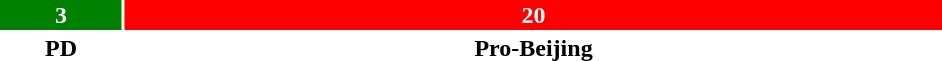<table style="width:50%; text-align:center;">
<tr style="color:white;">
<td style="background:green; width:13%;"><strong>3</strong></td>
<td style="background:red; width:87%;"><strong>20</strong></td>
</tr>
<tr>
<td><span><strong>PD</strong></span></td>
<td><span><strong>Pro-Beijing</strong></span></td>
</tr>
</table>
